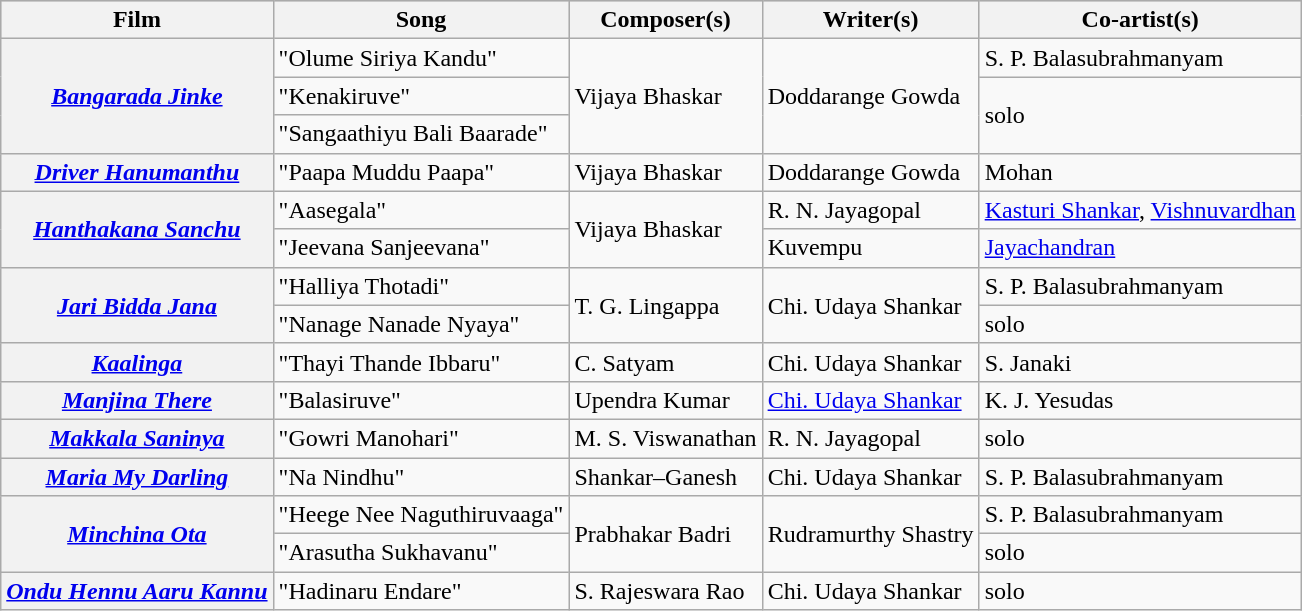<table class="wikitable sortable plainrowheaders">
<tr style="background:#ccc; text-align:center;">
<th scope="col">Film</th>
<th scope="col">Song</th>
<th scope="col">Composer(s)</th>
<th scope="col">Writer(s)</th>
<th scope="col">Co-artist(s)</th>
</tr>
<tr>
<th Rowspan=3><em><a href='#'>Bangarada Jinke</a></em></th>
<td>"Olume Siriya Kandu"</td>
<td rowspan=3>Vijaya Bhaskar</td>
<td rowspan=3>Doddarange Gowda</td>
<td>S. P. Balasubrahmanyam</td>
</tr>
<tr>
<td>"Kenakiruve"</td>
<td rowspan=2>solo</td>
</tr>
<tr>
<td>"Sangaathiyu Bali Baarade"</td>
</tr>
<tr>
<th><em><a href='#'>Driver Hanumanthu</a></em></th>
<td>"Paapa Muddu Paapa"</td>
<td>Vijaya Bhaskar</td>
<td>Doddarange Gowda</td>
<td>Mohan</td>
</tr>
<tr>
<th Rowspan=2><em><a href='#'>Hanthakana Sanchu</a></em></th>
<td>"Aasegala"</td>
<td rowspan=2>Vijaya Bhaskar</td>
<td rowspan=>R. N. Jayagopal</td>
<td><a href='#'>Kasturi Shankar</a>, <a href='#'>Vishnuvardhan</a></td>
</tr>
<tr>
<td>"Jeevana Sanjeevana"</td>
<td>Kuvempu</td>
<td><a href='#'>Jayachandran</a></td>
</tr>
<tr>
<th Rowspan=2><em><a href='#'>Jari Bidda Jana</a></em></th>
<td>"Halliya Thotadi"</td>
<td rowspan=2>T. G. Lingappa</td>
<td rowspan=2>Chi. Udaya Shankar</td>
<td>S. P. Balasubrahmanyam</td>
</tr>
<tr>
<td>"Nanage Nanade Nyaya"</td>
<td>solo</td>
</tr>
<tr>
<th><em><a href='#'>Kaalinga</a></em></th>
<td>"Thayi Thande Ibbaru"</td>
<td>C. Satyam</td>
<td>Chi. Udaya Shankar</td>
<td>S. Janaki</td>
</tr>
<tr>
<th><em><a href='#'>Manjina There</a></em></th>
<td>"Balasiruve"</td>
<td>Upendra Kumar</td>
<td><a href='#'>Chi. Udaya Shankar</a></td>
<td>K. J. Yesudas</td>
</tr>
<tr>
<th Rowspan=><em><a href='#'>Makkala Saninya</a></em></th>
<td>"Gowri Manohari"</td>
<td rowspan=>M. S. Viswanathan</td>
<td Rowspan=>R. N. Jayagopal</td>
<td>solo</td>
</tr>
<tr>
<th><em><a href='#'>Maria My Darling</a></em></th>
<td>"Na Nindhu"</td>
<td>Shankar–Ganesh</td>
<td>Chi. Udaya Shankar</td>
<td>S. P. Balasubrahmanyam</td>
</tr>
<tr>
<th Rowspan=2><em><a href='#'>Minchina Ota</a></em></th>
<td>"Heege Nee Naguthiruvaaga"</td>
<td rowspan=2>Prabhakar Badri</td>
<td rowspan=2>Rudramurthy Shastry</td>
<td>S. P. Balasubrahmanyam</td>
</tr>
<tr>
<td>"Arasutha Sukhavanu"</td>
<td>solo</td>
</tr>
<tr>
<th><em><a href='#'>Ondu Hennu Aaru Kannu</a></em></th>
<td>"Hadinaru Endare"</td>
<td>S. Rajeswara Rao</td>
<td>Chi. Udaya Shankar</td>
<td>solo</td>
</tr>
</table>
